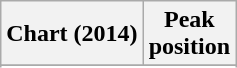<table class="wikitable sortable plainrowheaders" style="text-align:center">
<tr>
<th scope="col">Chart (2014)</th>
<th scope="col">Peak<br>position</th>
</tr>
<tr>
</tr>
<tr>
</tr>
</table>
